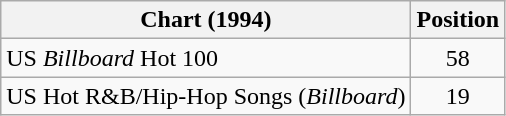<table class="wikitable sortable">
<tr>
<th>Chart (1994)</th>
<th>Position</th>
</tr>
<tr>
<td>US <em>Billboard</em> Hot 100</td>
<td align="center">58</td>
</tr>
<tr>
<td>US Hot R&B/Hip-Hop Songs (<em>Billboard</em>)</td>
<td align="center">19</td>
</tr>
</table>
